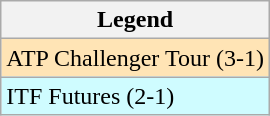<table class=wikitable>
<tr>
<th>Legend</th>
</tr>
<tr bgcolor=moccasin>
<td>ATP Challenger Tour (3-1)</td>
</tr>
<tr bgcolor="CFFCFF">
<td>ITF Futures (2-1)</td>
</tr>
</table>
